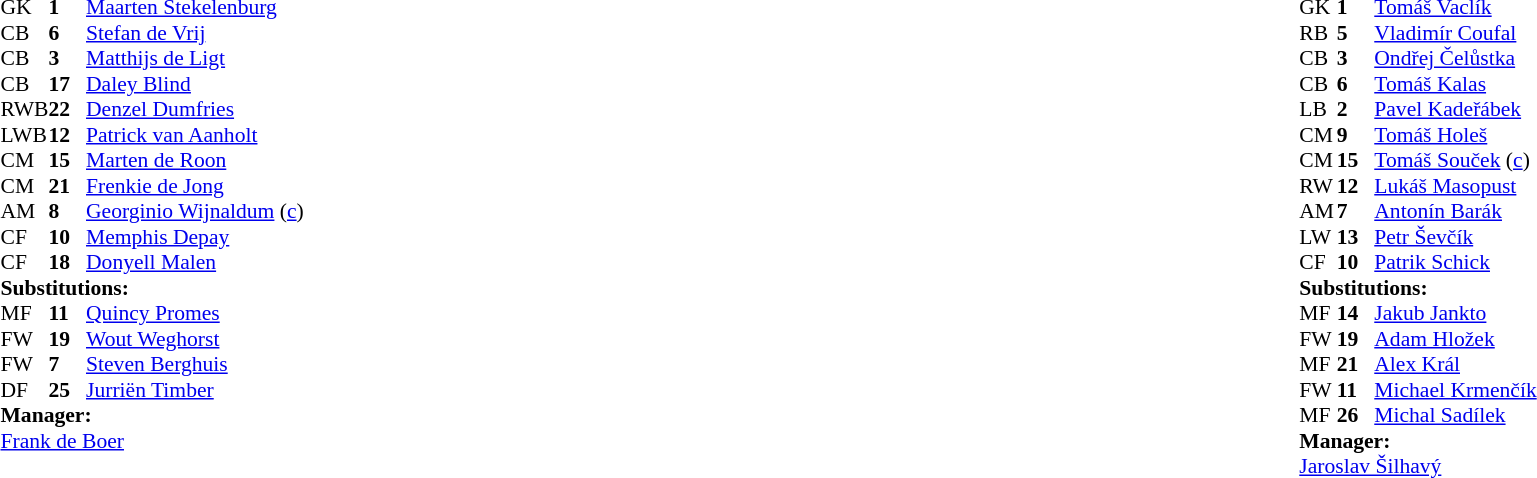<table width="100%">
<tr>
<td valign="top" width="40%"><br><table style="font-size:90%" cellspacing="0" cellpadding="0">
<tr>
<th width=25></th>
<th width=25></th>
</tr>
<tr>
<td>GK</td>
<td><strong>1</strong></td>
<td><a href='#'>Maarten Stekelenburg</a></td>
</tr>
<tr>
<td>CB</td>
<td><strong>6</strong></td>
<td><a href='#'>Stefan de Vrij</a></td>
</tr>
<tr>
<td>CB</td>
<td><strong>3</strong></td>
<td><a href='#'>Matthijs de Ligt</a></td>
<td></td>
</tr>
<tr>
<td>CB</td>
<td><strong>17</strong></td>
<td><a href='#'>Daley Blind</a></td>
<td></td>
<td></td>
</tr>
<tr>
<td>RWB</td>
<td><strong>22</strong></td>
<td><a href='#'>Denzel Dumfries</a></td>
<td></td>
</tr>
<tr>
<td>LWB</td>
<td><strong>12</strong></td>
<td><a href='#'>Patrick van Aanholt</a></td>
<td></td>
<td></td>
</tr>
<tr>
<td>CM</td>
<td><strong>15</strong></td>
<td><a href='#'>Marten de Roon</a></td>
<td></td>
<td></td>
</tr>
<tr>
<td>CM</td>
<td><strong>21</strong></td>
<td><a href='#'>Frenkie de Jong</a></td>
<td></td>
</tr>
<tr>
<td>AM</td>
<td><strong>8</strong></td>
<td><a href='#'>Georginio Wijnaldum</a> (<a href='#'>c</a>)</td>
</tr>
<tr>
<td>CF</td>
<td><strong>10</strong></td>
<td><a href='#'>Memphis Depay</a></td>
</tr>
<tr>
<td>CF</td>
<td><strong>18</strong></td>
<td><a href='#'>Donyell Malen</a></td>
<td></td>
<td></td>
</tr>
<tr>
<td colspan=3><strong>Substitutions:</strong></td>
</tr>
<tr>
<td>MF</td>
<td><strong>11</strong></td>
<td><a href='#'>Quincy Promes</a></td>
<td></td>
<td></td>
</tr>
<tr>
<td>FW</td>
<td><strong>19</strong></td>
<td><a href='#'>Wout Weghorst</a></td>
<td></td>
<td></td>
</tr>
<tr>
<td>FW</td>
<td><strong>7</strong></td>
<td><a href='#'>Steven Berghuis</a></td>
<td></td>
<td></td>
</tr>
<tr>
<td>DF</td>
<td><strong>25</strong></td>
<td><a href='#'>Jurriën Timber</a></td>
<td></td>
<td></td>
</tr>
<tr>
<td colspan=3><strong>Manager:</strong></td>
</tr>
<tr>
<td colspan=3><a href='#'>Frank de Boer</a></td>
</tr>
</table>
</td>
<td valign="top"></td>
<td valign="top" width="50%"><br><table style="font-size:90%; margin:auto" cellspacing="0" cellpadding="0">
<tr>
<th width=25></th>
<th width=25></th>
</tr>
<tr>
<td>GK</td>
<td><strong>1</strong></td>
<td><a href='#'>Tomáš Vaclík</a></td>
</tr>
<tr>
<td>RB</td>
<td><strong>5</strong></td>
<td><a href='#'>Vladimír Coufal</a></td>
<td></td>
</tr>
<tr>
<td>CB</td>
<td><strong>3</strong></td>
<td><a href='#'>Ondřej Čelůstka</a></td>
</tr>
<tr>
<td>CB</td>
<td><strong>6</strong></td>
<td><a href='#'>Tomáš Kalas</a></td>
</tr>
<tr>
<td>LB</td>
<td><strong>2</strong></td>
<td><a href='#'>Pavel Kadeřábek</a></td>
</tr>
<tr>
<td>CM</td>
<td><strong>9</strong></td>
<td><a href='#'>Tomáš Holeš</a></td>
<td></td>
<td></td>
</tr>
<tr>
<td>CM</td>
<td><strong>15</strong></td>
<td><a href='#'>Tomáš Souček</a> (<a href='#'>c</a>)</td>
</tr>
<tr>
<td>RW</td>
<td><strong>12</strong></td>
<td><a href='#'>Lukáš Masopust</a></td>
<td></td>
<td></td>
</tr>
<tr>
<td>AM</td>
<td><strong>7</strong></td>
<td><a href='#'>Antonín Barák</a></td>
<td></td>
<td></td>
</tr>
<tr>
<td>LW</td>
<td><strong>13</strong></td>
<td><a href='#'>Petr Ševčík</a></td>
<td></td>
<td></td>
</tr>
<tr>
<td>CF</td>
<td><strong>10</strong></td>
<td><a href='#'>Patrik Schick</a></td>
<td></td>
<td></td>
</tr>
<tr>
<td colspan=3><strong>Substitutions:</strong></td>
</tr>
<tr>
<td>MF</td>
<td><strong>14</strong></td>
<td><a href='#'>Jakub Jankto</a></td>
<td></td>
<td></td>
</tr>
<tr>
<td>FW</td>
<td><strong>19</strong></td>
<td><a href='#'>Adam Hložek</a></td>
<td></td>
<td></td>
</tr>
<tr>
<td>MF</td>
<td><strong>21</strong></td>
<td><a href='#'>Alex Král</a></td>
<td></td>
<td></td>
</tr>
<tr>
<td>FW</td>
<td><strong>11</strong></td>
<td><a href='#'>Michael Krmenčík</a></td>
<td></td>
<td></td>
</tr>
<tr>
<td>MF</td>
<td><strong>26</strong></td>
<td><a href='#'>Michal Sadílek</a></td>
<td></td>
<td></td>
</tr>
<tr>
<td colspan=3><strong>Manager:</strong></td>
</tr>
<tr>
<td colspan=3><a href='#'>Jaroslav Šilhavý</a></td>
</tr>
</table>
</td>
</tr>
</table>
